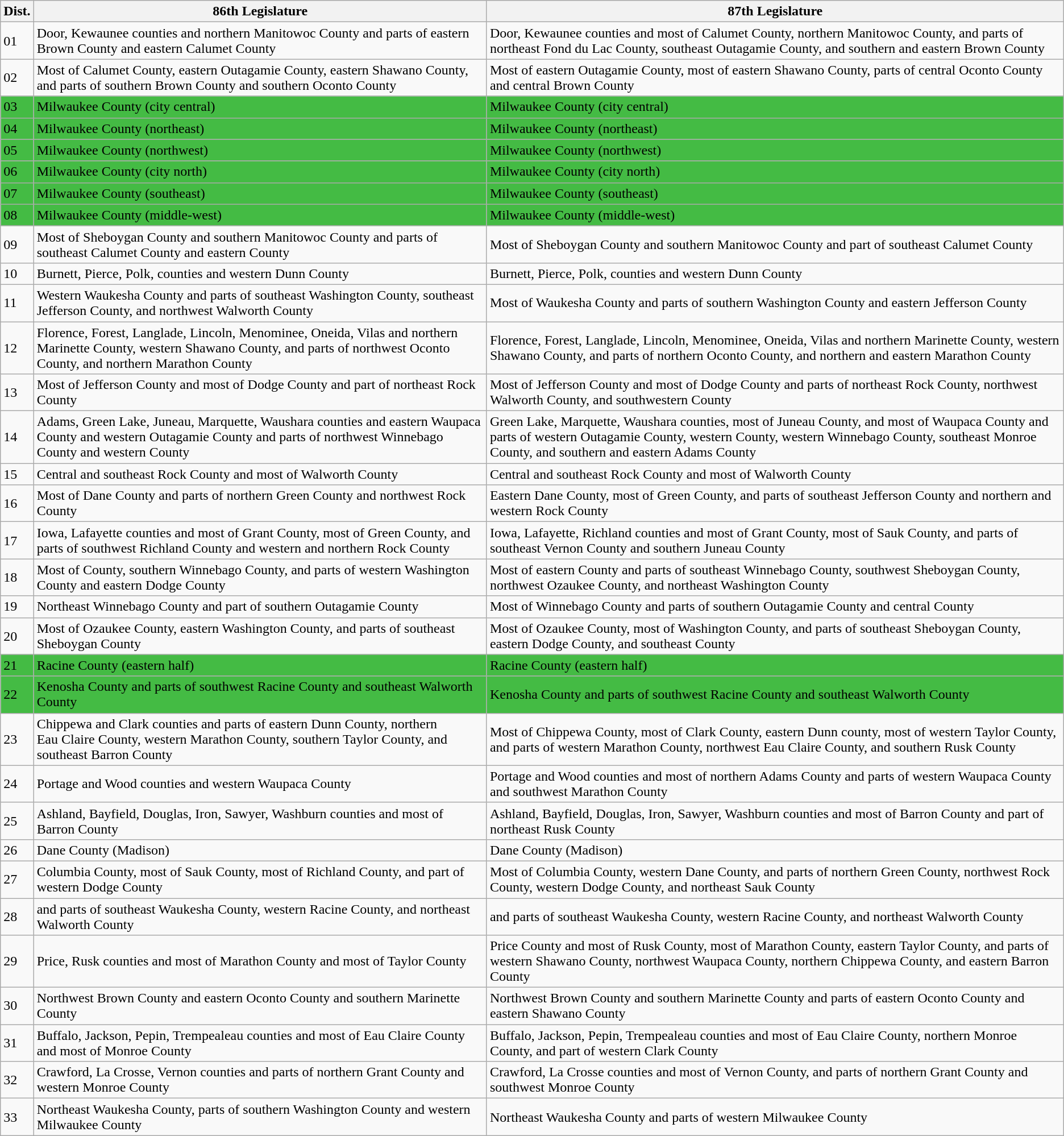<table class="wikitable">
<tr>
<th>Dist.</th>
<th>86th Legislature</th>
<th>87th Legislature</th>
</tr>
<tr>
<td>01</td>
<td>Door, Kewaunee counties and northern Manitowoc County and parts of eastern Brown County and eastern Calumet County</td>
<td>Door, Kewaunee counties and most of Calumet County, northern Manitowoc County, and parts of northeast Fond du Lac County, southeast Outagamie County, and southern and eastern Brown County</td>
</tr>
<tr>
<td>02</td>
<td>Most of Calumet County, eastern Outagamie County, eastern Shawano County, and parts of southern Brown County and southern Oconto County</td>
<td>Most of eastern Outagamie County, most of eastern Shawano County, parts of central Oconto County and central Brown County</td>
</tr>
<tr style="background-color: #44bb44">
<td>03</td>
<td>Milwaukee County (city central)</td>
<td>Milwaukee County (city central)</td>
</tr>
<tr style="background-color: #44bb44">
<td>04</td>
<td>Milwaukee County (northeast)</td>
<td>Milwaukee County (northeast)</td>
</tr>
<tr style="background-color: #44bb44">
<td>05</td>
<td>Milwaukee County (northwest)</td>
<td>Milwaukee County (northwest)</td>
</tr>
<tr style="background-color: #44bb44">
<td>06</td>
<td>Milwaukee County (city north)</td>
<td>Milwaukee County (city north)</td>
</tr>
<tr style="background-color: #44bb44">
<td>07</td>
<td>Milwaukee County (southeast)</td>
<td>Milwaukee County (southeast)</td>
</tr>
<tr style="background-color: #44bb44">
<td>08</td>
<td>Milwaukee County (middle-west)</td>
<td>Milwaukee County (middle-west)</td>
</tr>
<tr>
<td>09</td>
<td>Most of Sheboygan County and southern Manitowoc County and parts of southeast Calumet County and eastern  County</td>
<td>Most of Sheboygan County and southern Manitowoc County and part of southeast Calumet County</td>
</tr>
<tr>
<td>10</td>
<td>Burnett, Pierce, Polk,  counties and western Dunn County</td>
<td>Burnett, Pierce, Polk,  counties and western Dunn County</td>
</tr>
<tr>
<td>11</td>
<td>Western Waukesha County and parts of southeast Washington County, southeast Jefferson County, and northwest Walworth County</td>
<td>Most of Waukesha County and parts of southern Washington County and eastern Jefferson County</td>
</tr>
<tr>
<td>12</td>
<td>Florence, Forest, Langlade, Lincoln, Menominee, Oneida, Vilas and northern Marinette County, western Shawano County, and parts of northwest Oconto County, and northern Marathon County</td>
<td>Florence, Forest, Langlade, Lincoln, Menominee, Oneida, Vilas and northern Marinette County, western Shawano County, and parts of northern Oconto County, and northern and eastern Marathon County</td>
</tr>
<tr>
<td>13</td>
<td>Most of Jefferson County and most of Dodge County and part of northeast Rock County</td>
<td>Most of Jefferson County and most of Dodge County and parts of northeast Rock County, northwest Walworth County, and southwestern  County</td>
</tr>
<tr>
<td>14</td>
<td>Adams, Green Lake, Juneau, Marquette, Waushara counties and eastern Waupaca County and western Outagamie County and parts of northwest Winnebago County and western  County</td>
<td>Green Lake, Marquette, Waushara counties, most of Juneau County, and most of Waupaca County and parts of western Outagamie County, western  County, western Winnebago County, southeast Monroe County, and southern and eastern Adams County</td>
</tr>
<tr>
<td>15</td>
<td>Central and southeast Rock County and most of Walworth County</td>
<td>Central and southeast Rock County and most of Walworth County</td>
</tr>
<tr>
<td>16</td>
<td>Most of Dane County and parts of northern Green County and northwest Rock County</td>
<td>Eastern Dane County, most of Green County, and parts of southeast Jefferson County and northern and western Rock County</td>
</tr>
<tr>
<td>17</td>
<td>Iowa, Lafayette counties and most of Grant County, most of Green County, and parts of southwest Richland County and western and northern Rock County</td>
<td>Iowa, Lafayette, Richland counties and most of Grant County, most of Sauk County, and parts of southeast Vernon County and southern Juneau County</td>
</tr>
<tr>
<td>18</td>
<td>Most of  County, southern Winnebago County, and parts of western Washington County and eastern Dodge County</td>
<td>Most of eastern  County and parts of southeast Winnebago County, southwest Sheboygan County, northwest Ozaukee County, and northeast Washington County</td>
</tr>
<tr>
<td>19</td>
<td>Northeast Winnebago County and part of southern Outagamie County</td>
<td>Most of Winnebago County and parts of southern Outagamie County and central  County</td>
</tr>
<tr>
<td>20</td>
<td>Most of Ozaukee County, eastern Washington County, and parts of southeast Sheboygan County</td>
<td>Most of Ozaukee County, most of Washington County, and parts of southeast Sheboygan County, eastern Dodge County, and southeast  County</td>
</tr>
<tr style="background-color: #44bb44">
<td>21</td>
<td>Racine County (eastern half)</td>
<td>Racine County (eastern half)</td>
</tr>
<tr style="background-color: #44bb44">
<td>22</td>
<td>Kenosha County and parts of southwest Racine County and southeast Walworth County</td>
<td>Kenosha County and parts of southwest Racine County and southeast Walworth County</td>
</tr>
<tr>
<td>23</td>
<td>Chippewa and Clark counties and parts of eastern Dunn County, northern Eau Claire County, western Marathon County, southern Taylor County, and southeast Barron County</td>
<td>Most of Chippewa County, most of Clark County, eastern Dunn county, most of western Taylor County, and parts of western Marathon County, northwest Eau Claire County, and southern Rusk County</td>
</tr>
<tr>
<td>24</td>
<td>Portage and Wood counties and western Waupaca County</td>
<td>Portage and Wood counties and most of northern Adams County and parts of western Waupaca County and southwest Marathon County</td>
</tr>
<tr>
<td>25</td>
<td>Ashland, Bayfield, Douglas, Iron, Sawyer, Washburn counties and most of Barron County</td>
<td>Ashland, Bayfield, Douglas, Iron, Sawyer, Washburn counties and most of Barron County and part of northeast Rusk County</td>
</tr>
<tr>
<td>26</td>
<td>Dane County (Madison)</td>
<td>Dane County (Madison)</td>
</tr>
<tr>
<td>27</td>
<td>Columbia County, most of Sauk County, most of Richland County, and part of western Dodge County</td>
<td>Most of Columbia County, western Dane County, and parts of northern Green County, northwest Rock County, western Dodge County, and northeast Sauk County</td>
</tr>
<tr>
<td>28</td>
<td> and parts of southeast Waukesha County, western Racine County, and northeast Walworth County</td>
<td> and parts of southeast Waukesha County, western Racine County, and northeast Walworth County</td>
</tr>
<tr>
<td>29</td>
<td>Price, Rusk counties and most of Marathon County and most of Taylor County</td>
<td>Price County and most of Rusk County, most of Marathon County, eastern Taylor County, and parts of western Shawano County, northwest Waupaca County, northern Chippewa County, and eastern Barron County</td>
</tr>
<tr>
<td>30</td>
<td>Northwest Brown County and eastern Oconto County and southern Marinette County</td>
<td>Northwest Brown County and southern Marinette County and parts of eastern Oconto County and eastern Shawano County</td>
</tr>
<tr>
<td>31</td>
<td>Buffalo, Jackson, Pepin, Trempealeau counties and most of Eau Claire County and most of Monroe County</td>
<td>Buffalo, Jackson, Pepin, Trempealeau counties and most of Eau Claire County, northern Monroe County, and part of western Clark County</td>
</tr>
<tr>
<td>32</td>
<td>Crawford, La Crosse, Vernon counties and parts of northern Grant County and western Monroe County</td>
<td>Crawford, La Crosse counties and most of Vernon County, and parts of northern Grant County and southwest Monroe County</td>
</tr>
<tr>
<td>33</td>
<td>Northeast Waukesha County, parts of southern Washington County and western Milwaukee County</td>
<td>Northeast Waukesha County and parts of western Milwaukee County</td>
</tr>
</table>
